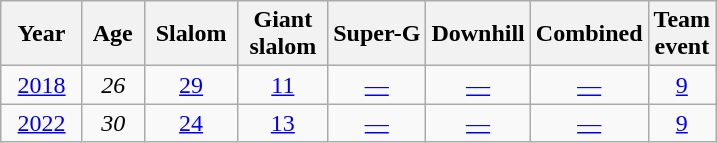<table class=wikitable style="text-align:center">
<tr>
<th>  Year  </th>
<th> Age </th>
<th> Slalom </th>
<th> Giant <br> slalom </th>
<th>Super-G</th>
<th>Downhill</th>
<th>Combined</th>
<th>Team<br>event</th>
</tr>
<tr>
<td><a href='#'>2018</a></td>
<td><em>26</em></td>
<td><a href='#'>29</a></td>
<td><a href='#'>11</a></td>
<td><a href='#'>—</a></td>
<td><a href='#'>—</a></td>
<td><a href='#'>—</a></td>
<td><a href='#'>9</a></td>
</tr>
<tr>
<td><a href='#'>2022</a></td>
<td><em>30</em></td>
<td><a href='#'>24</a></td>
<td><a href='#'>13</a></td>
<td><a href='#'>—</a></td>
<td><a href='#'>—</a></td>
<td><a href='#'>—</a></td>
<td><a href='#'>9</a></td>
</tr>
</table>
